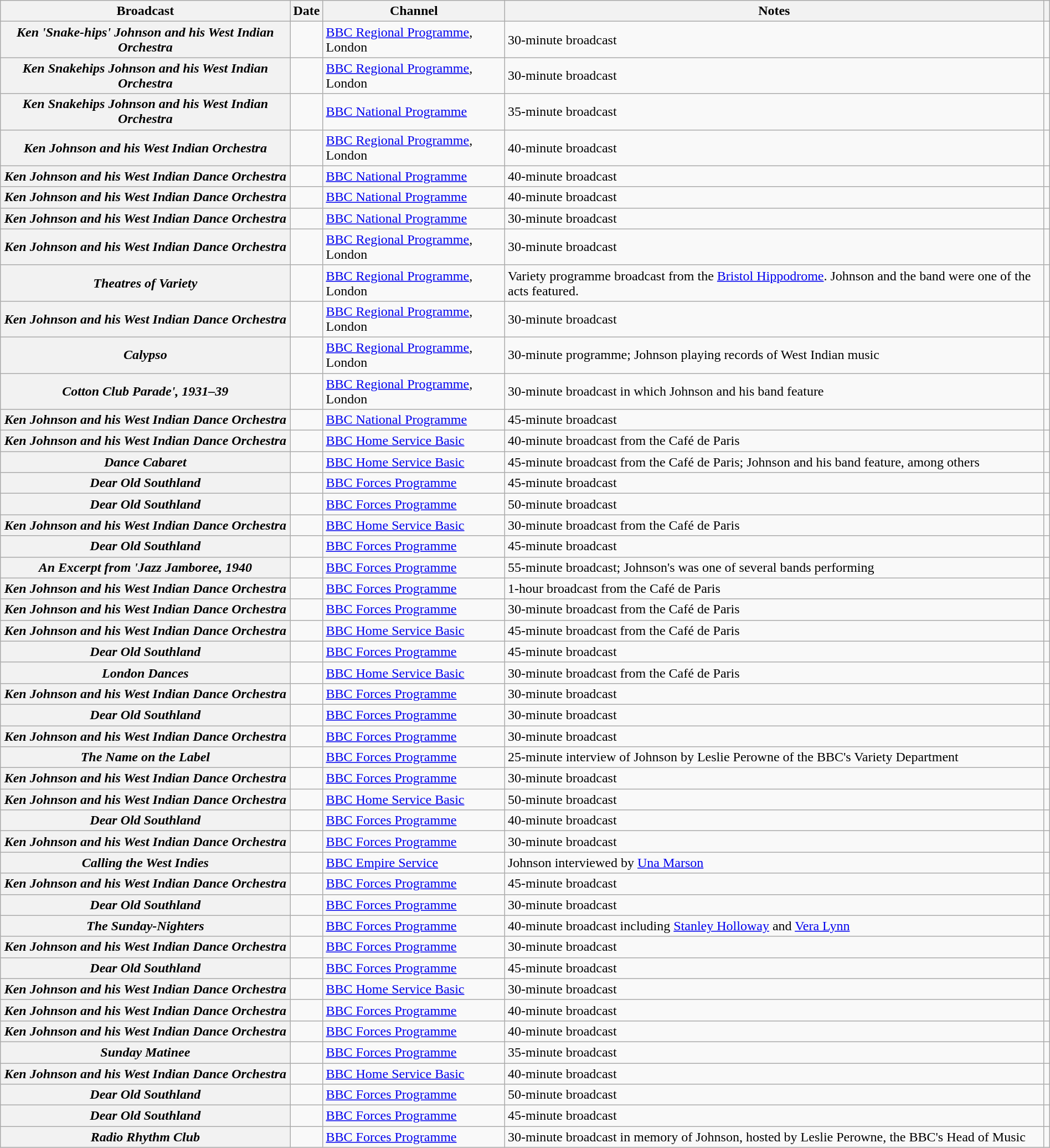<table class="wikitable plainrowheaders sortable" style="margin-right: 0;">
<tr>
<th scope="col">Broadcast</th>
<th scope="col">Date</th>
<th scope="col">Channel</th>
<th scope="col" class="unsortable">Notes</th>
<th scope="col" class="unsortable"></th>
</tr>
<tr>
<th scope="row"><em>Ken 'Snake-hips' Johnson and his West Indian Orchestra</em></th>
<td></td>
<td><a href='#'>BBC Regional Programme</a>, London</td>
<td>30-minute broadcast</td>
<td style="text-align: center;"></td>
</tr>
<tr>
<th scope="row"><em>Ken Snakehips Johnson and his West Indian Orchestra</em></th>
<td></td>
<td><a href='#'>BBC Regional Programme</a>, London</td>
<td>30-minute broadcast</td>
<td style="text-align: center;"></td>
</tr>
<tr>
<th scope="row"><em>Ken Snakehips Johnson and his West Indian Orchestra</em></th>
<td></td>
<td><a href='#'>BBC National Programme</a></td>
<td>35-minute broadcast</td>
<td style="text-align: center;"></td>
</tr>
<tr>
<th scope="row"><em>Ken Johnson and his West Indian Orchestra</em></th>
<td></td>
<td><a href='#'>BBC Regional Programme</a>, London</td>
<td>40-minute broadcast</td>
<td style="text-align: center;"></td>
</tr>
<tr>
<th scope="row"><em>Ken Johnson and his West Indian Dance Orchestra</em></th>
<td></td>
<td><a href='#'>BBC National Programme</a></td>
<td>40-minute broadcast</td>
<td style="text-align: center;"></td>
</tr>
<tr>
<th scope="row"><em>Ken Johnson and his West Indian Dance Orchestra</em></th>
<td></td>
<td><a href='#'>BBC National Programme</a></td>
<td>40-minute broadcast</td>
<td style="text-align: center;"></td>
</tr>
<tr>
<th scope="row"><em>Ken Johnson and his West Indian Dance Orchestra</em></th>
<td></td>
<td><a href='#'>BBC National Programme</a></td>
<td>30-minute broadcast</td>
<td style="text-align: center;"></td>
</tr>
<tr>
<th scope="row"><em>Ken Johnson and his West Indian Dance Orchestra</em></th>
<td></td>
<td><a href='#'>BBC Regional Programme</a>, London</td>
<td>30-minute broadcast</td>
<td style="text-align: center;"></td>
</tr>
<tr>
<th scope="row"><em>Theatres of Variety</em></th>
<td></td>
<td><a href='#'>BBC Regional Programme</a>, London</td>
<td>Variety programme broadcast from the <a href='#'>Bristol Hippodrome</a>. Johnson and the band were one of the acts featured.</td>
<td style="text-align: center;"></td>
</tr>
<tr>
<th scope="row"><em>Ken Johnson and his West Indian Dance Orchestra</em></th>
<td></td>
<td><a href='#'>BBC Regional Programme</a>, London</td>
<td>30-minute broadcast</td>
<td style="text-align: center;"></td>
</tr>
<tr>
<th scope="row"><em>Calypso</em></th>
<td></td>
<td><a href='#'>BBC Regional Programme</a>, London</td>
<td>30-minute programme; Johnson playing records of West Indian music</td>
<td style="text-align: center;"></td>
</tr>
<tr>
<th scope="row"><em>Cotton Club Parade', 1931–39</em></th>
<td></td>
<td><a href='#'>BBC Regional Programme</a>, London</td>
<td>30-minute broadcast in which Johnson and his band feature</td>
<td style="text-align: center;"></td>
</tr>
<tr>
<th scope="row"><em>Ken Johnson and his West Indian Dance Orchestra</em></th>
<td></td>
<td><a href='#'>BBC National Programme</a></td>
<td>45-minute broadcast</td>
<td style="text-align: center;"></td>
</tr>
<tr>
<th scope="row"><em>Ken Johnson and his West Indian Dance Orchestra</em></th>
<td></td>
<td><a href='#'>BBC Home Service Basic</a></td>
<td>40-minute broadcast from the Café de Paris</td>
<td style="text-align: center;"></td>
</tr>
<tr>
<th scope="row"><em>Dance Cabaret</em></th>
<td></td>
<td><a href='#'>BBC Home Service Basic</a></td>
<td>45-minute broadcast from the Café de Paris; Johnson and his band feature, among others</td>
<td style="text-align: center;"></td>
</tr>
<tr>
<th scope="row"><em>Dear Old Southland</em></th>
<td></td>
<td><a href='#'>BBC Forces Programme</a></td>
<td>45-minute broadcast</td>
<td style="text-align: center;"></td>
</tr>
<tr>
<th scope="row"><em>Dear Old Southland</em></th>
<td></td>
<td><a href='#'>BBC Forces Programme</a></td>
<td>50-minute broadcast</td>
<td style="text-align: center;"></td>
</tr>
<tr>
<th scope="row"><em>Ken Johnson and his West Indian Dance Orchestra</em></th>
<td></td>
<td><a href='#'>BBC Home Service Basic</a></td>
<td>30-minute broadcast from the Café de Paris</td>
<td style="text-align: center;"></td>
</tr>
<tr>
<th scope="row"><em>Dear Old Southland</em></th>
<td></td>
<td><a href='#'>BBC Forces Programme</a></td>
<td>45-minute broadcast</td>
<td style="text-align: center;"></td>
</tr>
<tr>
<th scope="row"><em>An Excerpt from 'Jazz Jamboree, 1940</em></th>
<td></td>
<td><a href='#'>BBC Forces Programme</a></td>
<td>55-minute broadcast; Johnson's was one of several bands performing</td>
<td style="text-align: center;"></td>
</tr>
<tr>
<th scope="row"><em>Ken Johnson and his West Indian Dance Orchestra</em></th>
<td></td>
<td><a href='#'>BBC Forces Programme</a></td>
<td>1-hour broadcast from the Café de Paris</td>
<td style="text-align: center;"></td>
</tr>
<tr>
<th scope="row"><em>Ken Johnson and his West Indian Dance Orchestra</em></th>
<td></td>
<td><a href='#'>BBC Forces Programme</a></td>
<td>30-minute broadcast from the Café de Paris</td>
<td style="text-align: center;"></td>
</tr>
<tr>
<th scope="row"><em>Ken Johnson and his West Indian Dance Orchestra</em></th>
<td></td>
<td><a href='#'>BBC Home Service Basic</a></td>
<td>45-minute broadcast from the Café de Paris</td>
<td style="text-align: center;"></td>
</tr>
<tr>
<th scope="row"><em>Dear Old Southland</em></th>
<td></td>
<td><a href='#'>BBC Forces Programme</a></td>
<td>45-minute broadcast</td>
<td style="text-align: center;"></td>
</tr>
<tr>
<th scope="row"><em>London Dances</em></th>
<td></td>
<td><a href='#'>BBC Home Service Basic</a></td>
<td>30-minute broadcast from the Café de Paris</td>
<td style="text-align: center;"></td>
</tr>
<tr>
<th scope="row"><em>Ken Johnson and his West Indian Dance Orchestra</em></th>
<td></td>
<td><a href='#'>BBC Forces Programme</a></td>
<td>30-minute broadcast</td>
<td style="text-align: center;"></td>
</tr>
<tr>
<th scope="row"><em>Dear Old Southland</em></th>
<td></td>
<td><a href='#'>BBC Forces Programme</a></td>
<td>30-minute broadcast</td>
<td style="text-align: center;"></td>
</tr>
<tr>
<th scope="row"><em>Ken Johnson and his West Indian Dance Orchestra</em></th>
<td></td>
<td><a href='#'>BBC Forces Programme</a></td>
<td>30-minute broadcast</td>
<td style="text-align: center;"></td>
</tr>
<tr>
<th scope="row"><em>The Name on the Label</em></th>
<td></td>
<td><a href='#'>BBC Forces Programme</a></td>
<td>25-minute interview of Johnson by Leslie Perowne of the BBC's Variety Department</td>
<td style="text-align: center;"></td>
</tr>
<tr>
<th scope="row"><em>Ken Johnson and his West Indian Dance Orchestra</em></th>
<td></td>
<td><a href='#'>BBC Forces Programme</a></td>
<td>30-minute broadcast</td>
<td style="text-align: center;"></td>
</tr>
<tr>
<th scope="row"><em>Ken Johnson and his West Indian Dance Orchestra</em></th>
<td></td>
<td><a href='#'>BBC Home Service Basic</a></td>
<td>50-minute broadcast</td>
<td style="text-align: center;"></td>
</tr>
<tr>
<th scope="row"><em>Dear Old Southland</em></th>
<td></td>
<td><a href='#'>BBC Forces Programme</a></td>
<td>40-minute broadcast</td>
<td style="text-align: center;"></td>
</tr>
<tr>
<th scope="row"><em>Ken Johnson and his West Indian Dance Orchestra</em></th>
<td></td>
<td><a href='#'>BBC Forces Programme</a></td>
<td>30-minute broadcast</td>
<td style="text-align: center;"></td>
</tr>
<tr>
<th scope="row"><em>Calling the West Indies</em></th>
<td></td>
<td><a href='#'>BBC Empire Service</a></td>
<td>Johnson interviewed by <a href='#'>Una Marson</a></td>
<td style="text-align: center;"></td>
</tr>
<tr>
<th scope="row"><em>Ken Johnson and his West Indian Dance Orchestra</em></th>
<td></td>
<td><a href='#'>BBC Forces Programme</a></td>
<td>45-minute broadcast</td>
<td style="text-align: center;"></td>
</tr>
<tr>
<th scope="row"><em>Dear Old Southland</em></th>
<td></td>
<td><a href='#'>BBC Forces Programme</a></td>
<td>30-minute broadcast</td>
<td style="text-align: center;"></td>
</tr>
<tr>
<th scope="row"><em>The Sunday-Nighters</em></th>
<td></td>
<td><a href='#'>BBC Forces Programme</a></td>
<td>40-minute broadcast including <a href='#'>Stanley Holloway</a> and <a href='#'>Vera Lynn</a></td>
<td style="text-align: center;"></td>
</tr>
<tr>
<th scope="row"><em>Ken Johnson and his West Indian Dance Orchestra</em></th>
<td></td>
<td><a href='#'>BBC Forces Programme</a></td>
<td>30-minute broadcast</td>
<td style="text-align: center;"></td>
</tr>
<tr>
<th scope="row"><em>Dear Old Southland</em></th>
<td></td>
<td><a href='#'>BBC Forces Programme</a></td>
<td>45-minute broadcast</td>
<td style="text-align: center;"></td>
</tr>
<tr>
<th scope="row"><em>Ken Johnson and his West Indian Dance Orchestra</em></th>
<td></td>
<td><a href='#'>BBC Home Service Basic</a></td>
<td>30-minute broadcast</td>
<td style="text-align: center;"></td>
</tr>
<tr>
<th scope="row"><em>Ken Johnson and his West Indian Dance Orchestra</em></th>
<td></td>
<td><a href='#'>BBC Forces Programme</a></td>
<td>40-minute broadcast</td>
<td style="text-align: center;"></td>
</tr>
<tr>
<th scope="row"><em>Ken Johnson and his West Indian Dance Orchestra</em></th>
<td></td>
<td><a href='#'>BBC Forces Programme</a></td>
<td>40-minute broadcast</td>
<td style="text-align: center;"></td>
</tr>
<tr>
<th scope="row"><em>Sunday Matinee</em></th>
<td></td>
<td><a href='#'>BBC Forces Programme</a></td>
<td>35-minute broadcast</td>
<td style="text-align: center;"></td>
</tr>
<tr>
<th scope="row"><em>Ken Johnson and his West Indian Dance Orchestra</em></th>
<td></td>
<td><a href='#'>BBC Home Service Basic</a></td>
<td>40-minute broadcast</td>
<td style="text-align: center;"></td>
</tr>
<tr>
<th scope="row"><em>Dear Old Southland</em></th>
<td></td>
<td><a href='#'>BBC Forces Programme</a></td>
<td>50-minute broadcast</td>
<td style="text-align: center;"></td>
</tr>
<tr>
<th scope="row"><em>Dear Old Southland</em></th>
<td></td>
<td><a href='#'>BBC Forces Programme</a></td>
<td>45-minute broadcast</td>
<td style="text-align: center;"></td>
</tr>
<tr>
<th scope="row"><em>Radio Rhythm Club</em></th>
<td></td>
<td><a href='#'>BBC Forces Programme</a></td>
<td>30-minute broadcast in memory of Johnson, hosted by Leslie Perowne, the BBC's Head of Music</td>
<td style="text-align: center;"></td>
</tr>
</table>
